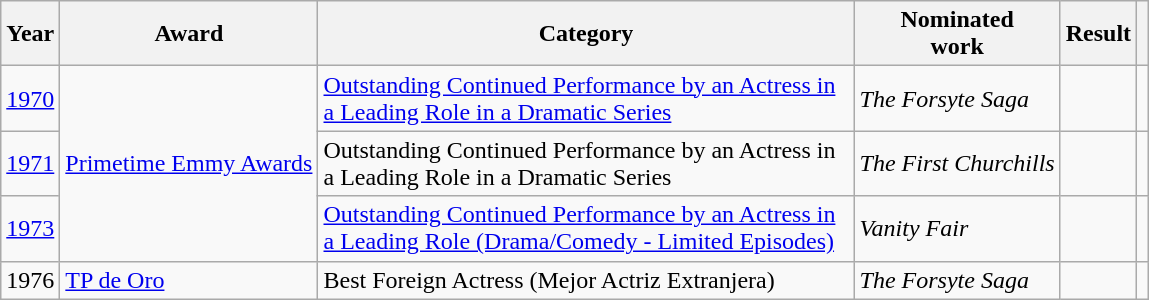<table class="wikitable">
<tr>
<th>Year</th>
<th>Award</th>
<th width="350">Category</th>
<th>Nominated<br>work</th>
<th>Result</th>
<th></th>
</tr>
<tr>
<td><a href='#'>1970</a></td>
<td rowspan="3"><a href='#'>Primetime Emmy Awards</a></td>
<td><a href='#'>Outstanding Continued Performance by an Actress in a Leading Role in a Dramatic Series</a></td>
<td><em>The Forsyte Saga</em></td>
<td></td>
<td align="center"></td>
</tr>
<tr>
<td><a href='#'>1971</a></td>
<td>Outstanding Continued Performance by an Actress in a Leading Role in a Dramatic Series</td>
<td><em>The First Churchills</em></td>
<td></td>
<td align="center"></td>
</tr>
<tr>
<td><a href='#'>1973</a></td>
<td><a href='#'>Outstanding Continued Performance by an Actress in a Leading Role (Drama/Comedy - Limited Episodes)</a></td>
<td><em>Vanity Fair</em></td>
<td></td>
<td align="center"></td>
</tr>
<tr>
<td>1976</td>
<td><a href='#'>TP de Oro</a></td>
<td>Best Foreign Actress (Mejor Actriz Extranjera)</td>
<td><em>The Forsyte Saga</em></td>
<td></td>
<td align="center"></td>
</tr>
</table>
